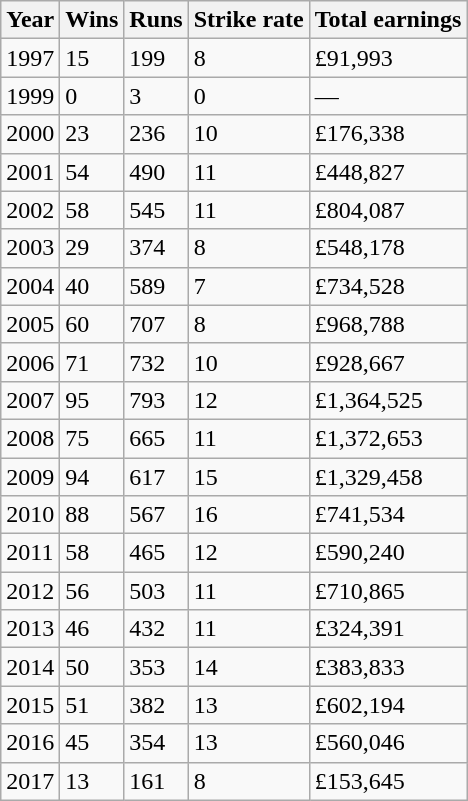<table class="wikitable">
<tr>
<th>Year</th>
<th>Wins</th>
<th>Runs</th>
<th>Strike rate</th>
<th>Total earnings</th>
</tr>
<tr>
<td>1997</td>
<td>15</td>
<td>199</td>
<td>8</td>
<td>£91,993</td>
</tr>
<tr>
<td>1999</td>
<td>0</td>
<td>3</td>
<td>0</td>
<td>—</td>
</tr>
<tr>
<td>2000</td>
<td>23</td>
<td>236</td>
<td>10</td>
<td>£176,338</td>
</tr>
<tr>
<td>2001</td>
<td>54</td>
<td>490</td>
<td>11</td>
<td>£448,827</td>
</tr>
<tr>
<td>2002</td>
<td>58</td>
<td>545</td>
<td>11</td>
<td>£804,087</td>
</tr>
<tr>
<td>2003</td>
<td>29</td>
<td>374</td>
<td>8</td>
<td>£548,178</td>
</tr>
<tr>
<td>2004</td>
<td>40</td>
<td>589</td>
<td>7</td>
<td>£734,528</td>
</tr>
<tr>
<td>2005</td>
<td>60</td>
<td>707</td>
<td>8</td>
<td>£968,788</td>
</tr>
<tr>
<td>2006</td>
<td>71</td>
<td>732</td>
<td>10</td>
<td>£928,667</td>
</tr>
<tr>
<td>2007</td>
<td>95</td>
<td>793</td>
<td>12</td>
<td>£1,364,525</td>
</tr>
<tr>
<td>2008</td>
<td>75</td>
<td>665</td>
<td>11</td>
<td>£1,372,653</td>
</tr>
<tr>
<td>2009</td>
<td>94</td>
<td>617</td>
<td>15</td>
<td>£1,329,458</td>
</tr>
<tr>
<td>2010</td>
<td>88</td>
<td>567</td>
<td>16</td>
<td>£741,534</td>
</tr>
<tr>
<td>2011</td>
<td>58</td>
<td>465</td>
<td>12</td>
<td>£590,240</td>
</tr>
<tr>
<td>2012</td>
<td>56</td>
<td>503</td>
<td>11</td>
<td>£710,865</td>
</tr>
<tr>
<td>2013</td>
<td>46</td>
<td>432</td>
<td>11</td>
<td>£324,391</td>
</tr>
<tr>
<td>2014</td>
<td>50</td>
<td>353</td>
<td>14</td>
<td>£383,833</td>
</tr>
<tr>
<td>2015</td>
<td>51</td>
<td>382</td>
<td>13</td>
<td>£602,194</td>
</tr>
<tr>
<td>2016</td>
<td>45</td>
<td>354</td>
<td>13</td>
<td>£560,046</td>
</tr>
<tr>
<td>2017</td>
<td>13</td>
<td>161</td>
<td>8</td>
<td>£153,645</td>
</tr>
</table>
